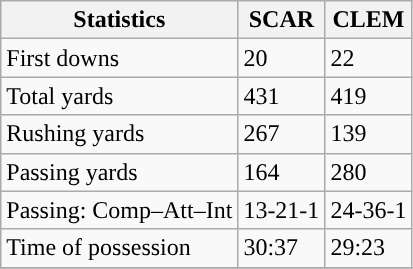<table class="wikitable" style="float: left;">
<tr>
<th>Statistics</th>
<th>SCAR</th>
<th>CLEM</th>
</tr>
<tr>
<td>First downs</td>
<td>20</td>
<td>22</td>
</tr>
<tr>
<td>Total yards</td>
<td>431</td>
<td>419</td>
</tr>
<tr>
<td>Rushing yards</td>
<td>267</td>
<td>139</td>
</tr>
<tr>
<td>Passing yards</td>
<td>164</td>
<td>280</td>
</tr>
<tr>
<td>Passing: Comp–Att–Int</td>
<td>13-21-1</td>
<td>24-36-1</td>
</tr>
<tr>
<td>Time of possession</td>
<td>30:37</td>
<td>29:23</td>
</tr>
<tr>
</tr>
</table>
